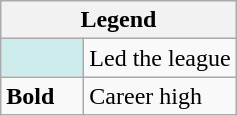<table class="wikitable">
<tr>
<th colspan="2">Legend</th>
</tr>
<tr>
<td style="background:#cfecec; width:3em;"></td>
<td>Led the league</td>
</tr>
<tr>
<td style="width:3em;"><strong>Bold</strong></td>
<td>Career high</td>
</tr>
</table>
